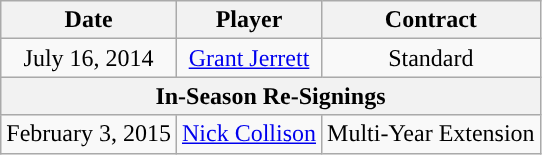<table class="wikitable" style="text-align: center">
<tr>
<th>Date</th>
<th>Player</th>
<th>Contract</th>
</tr>
<tr style="text-align: center">
<td>July 16, 2014</td>
<td><a href='#'>Grant Jerrett</a></td>
<td>Standard</td>
</tr>
<tr>
<th scope="row" colspan="6" style="text-align:center;”">In-Season Re-Signings</th>
</tr>
<tr style="text-align: center">
<td>February 3, 2015</td>
<td><a href='#'>Nick Collison</a></td>
<td>Multi-Year Extension</td>
</tr>
</table>
